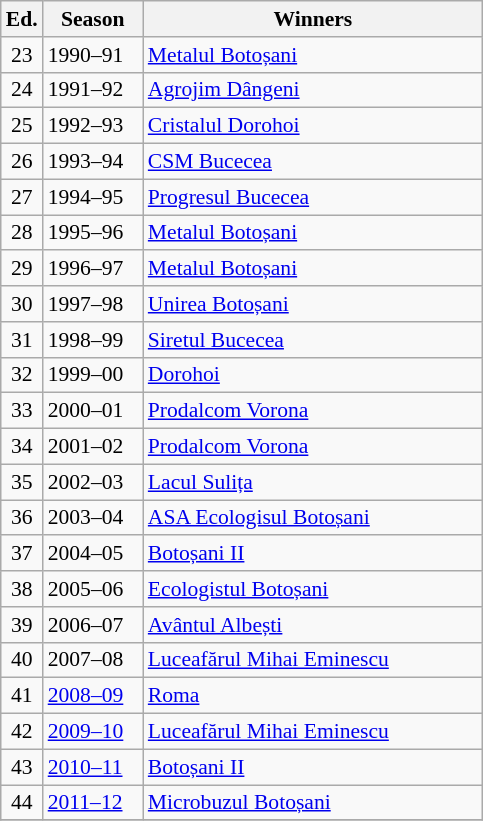<table class="wikitable" style="font-size:90%">
<tr>
<th><abbr>Ed.</abbr></th>
<th width="60">Season</th>
<th width="220">Winners</th>
</tr>
<tr>
<td align=center>23</td>
<td>1990–91</td>
<td><a href='#'>Metalul Botoșani</a></td>
</tr>
<tr>
<td align=center>24</td>
<td>1991–92</td>
<td><a href='#'>Agrojim Dângeni</a></td>
</tr>
<tr>
<td align=center>25</td>
<td>1992–93</td>
<td><a href='#'>Cristalul Dorohoi</a></td>
</tr>
<tr>
<td align=center>26</td>
<td>1993–94</td>
<td><a href='#'>CSM Bucecea</a></td>
</tr>
<tr>
<td align=center>27</td>
<td>1994–95</td>
<td><a href='#'>Progresul Bucecea</a></td>
</tr>
<tr>
<td align=center>28</td>
<td>1995–96</td>
<td><a href='#'>Metalul Botoșani</a></td>
</tr>
<tr>
<td align=center>29</td>
<td>1996–97</td>
<td><a href='#'>Metalul Botoșani</a></td>
</tr>
<tr>
<td align=center>30</td>
<td>1997–98</td>
<td><a href='#'>Unirea Botoșani</a></td>
</tr>
<tr>
<td align=center>31</td>
<td>1998–99</td>
<td><a href='#'>Siretul Bucecea</a></td>
</tr>
<tr>
<td align=center>32</td>
<td>1999–00</td>
<td><a href='#'>Dorohoi</a></td>
</tr>
<tr>
<td align=center>33</td>
<td>2000–01</td>
<td><a href='#'>Prodalcom Vorona</a></td>
</tr>
<tr>
<td align=center>34</td>
<td>2001–02</td>
<td><a href='#'>Prodalcom Vorona</a></td>
</tr>
<tr>
<td align=center>35</td>
<td>2002–03</td>
<td><a href='#'>Lacul Sulița</a></td>
</tr>
<tr>
<td align=center>36</td>
<td>2003–04</td>
<td><a href='#'>ASA Ecologisul Botoșani</a></td>
</tr>
<tr>
<td align=center>37</td>
<td>2004–05</td>
<td><a href='#'>Botoșani II</a></td>
</tr>
<tr>
<td align=center>38</td>
<td>2005–06</td>
<td><a href='#'>Ecologistul Botoșani</a></td>
</tr>
<tr>
<td align=center>39</td>
<td>2006–07</td>
<td><a href='#'>Avântul Albești</a></td>
</tr>
<tr>
<td align=center>40</td>
<td>2007–08</td>
<td><a href='#'>Luceafărul Mihai Eminescu</a></td>
</tr>
<tr>
<td align=center>41</td>
<td><a href='#'>2008–09</a></td>
<td><a href='#'>Roma</a></td>
</tr>
<tr>
<td align=center>42</td>
<td><a href='#'>2009–10</a></td>
<td><a href='#'>Luceafărul Mihai Eminescu</a></td>
</tr>
<tr>
<td align=center>43</td>
<td><a href='#'>2010–11</a></td>
<td><a href='#'>Botoșani II</a></td>
</tr>
<tr>
<td align=center>44</td>
<td><a href='#'>2011–12</a></td>
<td><a href='#'>Microbuzul Botoșani</a></td>
</tr>
<tr>
</tr>
</table>
